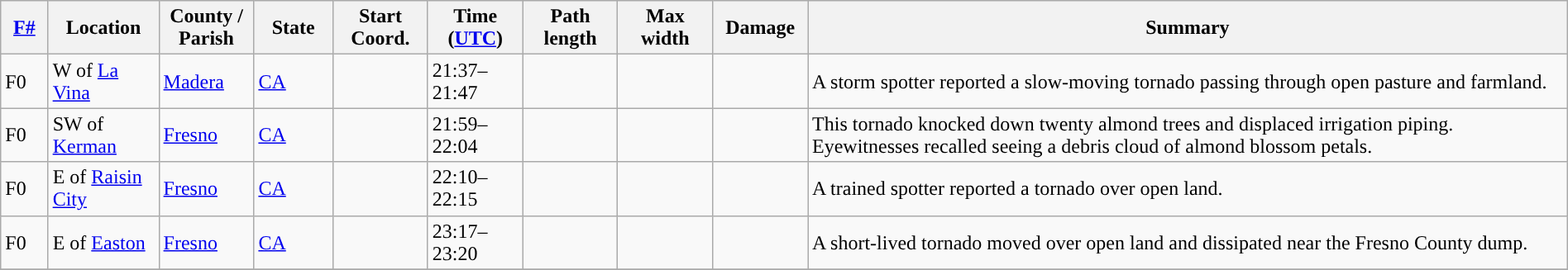<table class="wikitable sortable" style="width:100%;">
<tr>
<th scope="col"  style="width:3%; text-align:center;"><a href='#'>F#</a></th>
<th scope="col"  style="width:7%; text-align:center;" class="unsortable">Location</th>
<th scope="col"  style="width:6%; text-align:center;" class="unsortable">County / Parish</th>
<th scope="col"  style="width:5%; text-align:center;">State</th>
<th scope="col"  style="width:6%; text-align:center;">Start Coord.</th>
<th scope="col"  style="width:6%; text-align:center;">Time (<a href='#'>UTC</a>)</th>
<th scope="col"  style="width:6%; text-align:center;">Path length</th>
<th scope="col"  style="width:6%; text-align:center;">Max width</th>
<th scope="col"  style="width:6%; text-align:center;">Damage</th>
<th scope="col" class="unsortable" style="width:48%; text-align:center;">Summary</th>
</tr>
<tr>
<td>F0</td>
<td>W of <a href='#'>La Vina</a></td>
<td><a href='#'>Madera</a></td>
<td><a href='#'>CA</a></td>
<td></td>
<td>21:37–21:47</td>
<td></td>
<td></td>
<td></td>
<td>A storm spotter reported a slow-moving tornado passing through open pasture and farmland.</td>
</tr>
<tr>
<td>F0</td>
<td>SW of <a href='#'>Kerman</a></td>
<td><a href='#'>Fresno</a></td>
<td><a href='#'>CA</a></td>
<td></td>
<td>21:59–22:04</td>
<td></td>
<td></td>
<td></td>
<td>This tornado knocked down twenty almond trees and displaced irrigation piping. Eyewitnesses recalled seeing a debris cloud of almond blossom petals.</td>
</tr>
<tr>
<td>F0</td>
<td>E of <a href='#'>Raisin City</a></td>
<td><a href='#'>Fresno</a></td>
<td><a href='#'>CA</a></td>
<td></td>
<td>22:10–22:15</td>
<td></td>
<td></td>
<td></td>
<td>A trained spotter reported a tornado over open land.</td>
</tr>
<tr>
<td>F0</td>
<td>E of <a href='#'>Easton</a></td>
<td><a href='#'>Fresno</a></td>
<td><a href='#'>CA</a></td>
<td></td>
<td>23:17–23:20</td>
<td></td>
<td></td>
<td></td>
<td>A short-lived tornado moved over open land and dissipated near the Fresno County dump.</td>
</tr>
<tr>
</tr>
</table>
